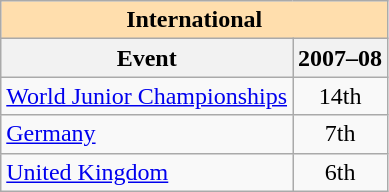<table class="wikitable" style="text-align:center">
<tr>
<th style="background-color: #ffdead; " colspan=2 align=center>International</th>
</tr>
<tr>
<th>Event</th>
<th>2007–08</th>
</tr>
<tr>
<td align=left><a href='#'>World Junior Championships</a></td>
<td>14th</td>
</tr>
<tr>
<td align=left> <a href='#'>Germany</a></td>
<td>7th</td>
</tr>
<tr>
<td align=left> <a href='#'>United Kingdom</a></td>
<td>6th</td>
</tr>
</table>
